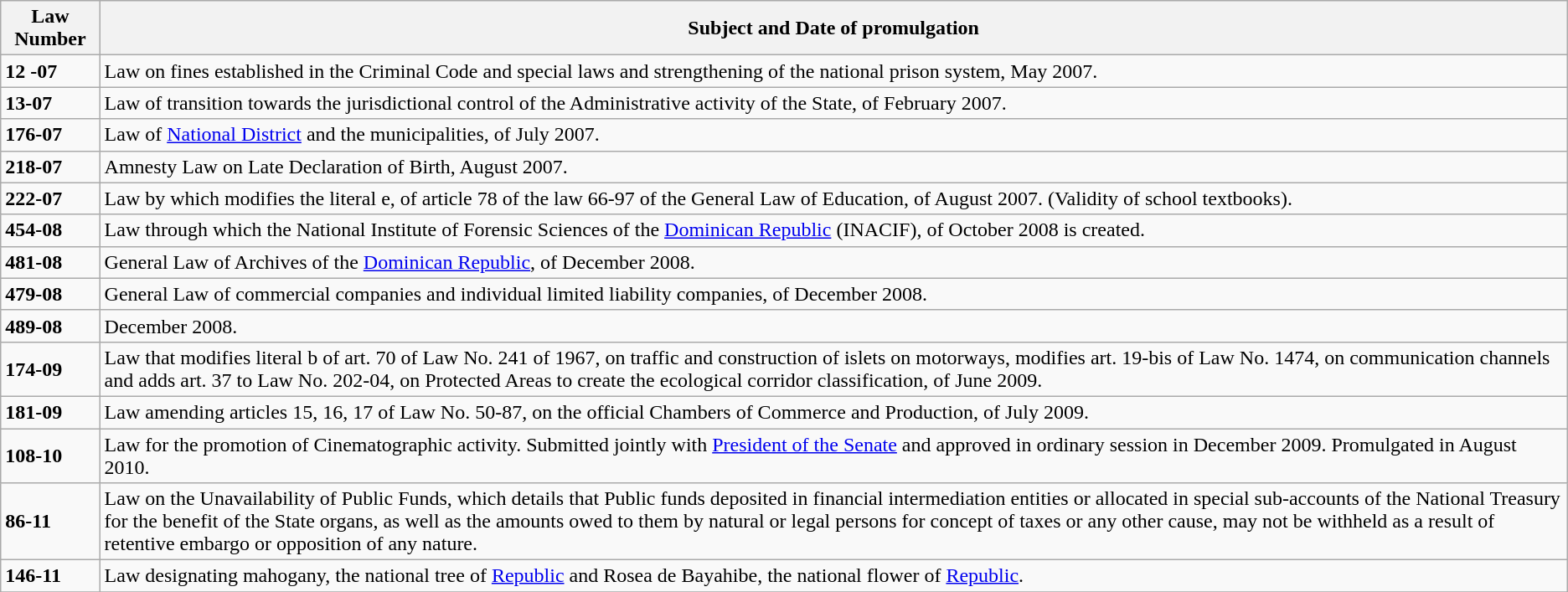<table class="wikitable">
<tr>
<th>Law Number</th>
<th>Subject and Date of promulgation</th>
</tr>
<tr>
<td><strong>12 -07</strong></td>
<td>Law on fines established in the Criminal Code and special laws and strengthening of the national prison system, May 2007.</td>
</tr>
<tr>
<td><strong>13-07</strong></td>
<td>Law of transition towards the jurisdictional control of the Administrative activity of the State, of February 2007.</td>
</tr>
<tr>
<td><strong>176-07</strong></td>
<td>Law of <a href='#'>National District</a> and the municipalities, of July 2007.</td>
</tr>
<tr>
<td><strong>218-07</strong></td>
<td>Amnesty Law on Late Declaration of Birth, August 2007.</td>
</tr>
<tr>
<td><strong>222-07</strong></td>
<td>Law by which modifies the literal e, of article 78 of the law 66-97 of the General Law of Education, of August 2007. (Validity of school textbooks).</td>
</tr>
<tr>
<td><strong>454-08</strong></td>
<td>Law through which the National Institute of Forensic Sciences of the <a href='#'>Dominican Republic</a> (INACIF), of October 2008 is created.</td>
</tr>
<tr>
<td><strong>481-08</strong></td>
<td>General Law of Archives of the <a href='#'>Dominican Republic</a>, of December 2008.</td>
</tr>
<tr>
<td><strong>479-08</strong></td>
<td>General Law of commercial companies and individual limited liability companies, of December 2008.</td>
</tr>
<tr>
<td><strong>489-08</strong></td>
<td>December 2008.</td>
</tr>
<tr>
<td><strong>174-09</strong></td>
<td>Law that modifies literal b of art. 70 of Law No. 241 of 1967, on traffic and construction of islets on motorways, modifies art. 19-bis of Law No. 1474, on communication channels and adds art. 37 to Law No. 202-04, on Protected Areas to create the ecological corridor classification, of June 2009.</td>
</tr>
<tr>
<td><strong>181-09</strong></td>
<td>Law amending articles 15, 16, 17 of Law No. 50-87, on the official Chambers of Commerce and Production, of July 2009.</td>
</tr>
<tr>
<td><strong>108-10</strong></td>
<td>Law for the promotion of Cinematographic activity. Submitted jointly with <a href='#'>President of the Senate</a> and approved in ordinary session in December 2009. Promulgated in August 2010.</td>
</tr>
<tr>
<td><strong>86-11</strong></td>
<td>Law on the Unavailability of Public Funds, which details that Public funds deposited in financial intermediation entities or allocated in special sub-accounts of the National Treasury for the benefit of the State organs, as well as the amounts owed to them by natural or legal persons for concept of taxes or any other cause, may not be withheld as a result of retentive embargo or opposition of any nature.</td>
</tr>
<tr>
<td><strong>146-11</strong></td>
<td>Law designating mahogany, the national tree of <a href='#'>Republic</a> and Rosea de Bayahibe, the national flower of <a href='#'>Republic</a>.</td>
</tr>
<tr>
</tr>
</table>
